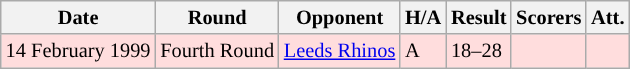<table class="wikitable" style="font-size:85%;">
<tr>
<th>Date</th>
<th>Round</th>
<th>Opponent</th>
<th>H/A</th>
<th>Result</th>
<th>Scorers</th>
<th>Att.</th>
</tr>
<tr style="background:#ffdddd">
<td>14 February 1999</td>
<td>Fourth Round</td>
<td> <a href='#'>Leeds Rhinos</a></td>
<td>A</td>
<td>18–28</td>
<td></td>
<td></td>
</tr>
</table>
